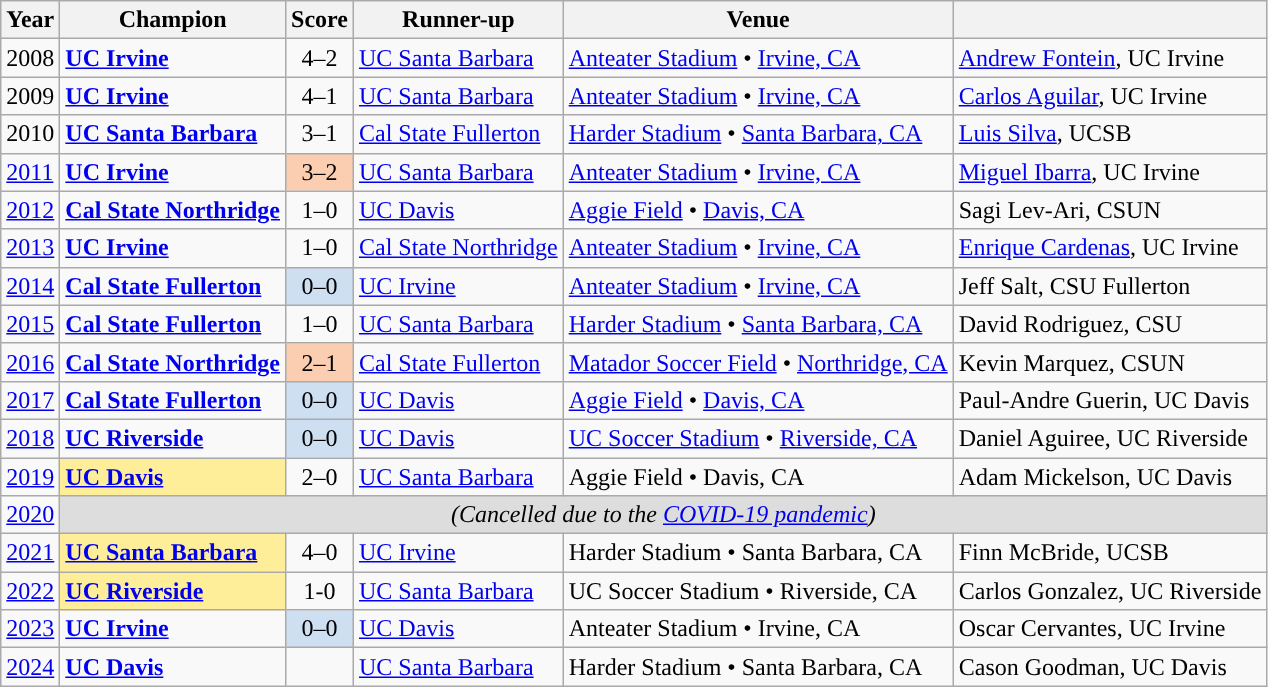<table class="wikitable sortable">
<tr>
<th width=px>Year</th>
<th width=px>Champion</th>
<th width=px>Score</th>
<th width=px>Runner-up</th>
<th width=px>Venue</th>
<th width=px></th>
</tr>
<tr>
<td>2008</td>
<td><strong><a href='#'>UC Irvine</a></strong> </td>
<td align=center>4–2</td>
<td><a href='#'>UC Santa Barbara</a></td>
<td><a href='#'>Anteater Stadium</a> • <a href='#'>Irvine, CA</a></td>
<td> <a href='#'>Andrew Fontein</a>, UC Irvine</td>
</tr>
<tr>
<td>2009</td>
<td><strong><a href='#'>UC Irvine</a></strong> </td>
<td align=center>4–1</td>
<td><a href='#'>UC Santa Barbara</a></td>
<td><a href='#'>Anteater Stadium</a> • <a href='#'>Irvine, CA</a></td>
<td> <a href='#'>Carlos Aguilar</a>, UC Irvine</td>
</tr>
<tr>
<td>2010</td>
<td><strong><a href='#'>UC Santa Barbara</a></strong> </td>
<td align=center>3–1</td>
<td><a href='#'>Cal State Fullerton</a></td>
<td><a href='#'>Harder Stadium</a> • <a href='#'>Santa Barbara, CA</a></td>
<td> <a href='#'>Luis Silva</a>, UCSB</td>
</tr>
<tr>
<td><a href='#'>2011</a></td>
<td><strong><a href='#'>UC Irvine</a></strong> </td>
<td align=center style="background-color:#FBCEB1">3–2 </td>
<td><a href='#'>UC Santa Barbara</a></td>
<td><a href='#'>Anteater Stadium</a> • <a href='#'>Irvine, CA</a></td>
<td> <a href='#'>Miguel Ibarra</a>, UC Irvine</td>
</tr>
<tr>
<td><a href='#'>2012</a></td>
<td><strong><a href='#'>Cal State Northridge</a></strong> </td>
<td align=center>1–0</td>
<td><a href='#'>UC Davis</a></td>
<td><a href='#'>Aggie Field</a> • <a href='#'>Davis, CA</a></td>
<td> Sagi Lev-Ari, CSUN</td>
</tr>
<tr>
<td><a href='#'>2013</a></td>
<td><strong><a href='#'>UC Irvine</a></strong> </td>
<td align=center>1–0</td>
<td><a href='#'>Cal State Northridge</a></td>
<td><a href='#'>Anteater Stadium</a> • <a href='#'>Irvine, CA</a></td>
<td> <a href='#'>Enrique Cardenas</a>, UC Irvine</td>
</tr>
<tr>
<td><a href='#'>2014</a></td>
<td><strong><a href='#'>Cal State Fullerton</a></strong> </td>
<td align=center style="background-color:#cedff2">0–0 </td>
<td><a href='#'>UC Irvine</a></td>
<td><a href='#'>Anteater Stadium</a> • <a href='#'>Irvine, CA</a></td>
<td> Jeff Salt, CSU Fullerton</td>
</tr>
<tr>
<td><a href='#'>2015</a></td>
<td><strong><a href='#'>Cal State Fullerton</a></strong> </td>
<td align=center>1–0</td>
<td><a href='#'>UC Santa Barbara</a></td>
<td><a href='#'>Harder Stadium</a> • <a href='#'>Santa Barbara, CA</a></td>
<td> David Rodriguez, CSU</td>
</tr>
<tr>
<td><a href='#'>2016</a></td>
<td><strong><a href='#'>Cal State Northridge</a></strong> </td>
<td align=center style="background-color:#FBCEB1">2–1 </td>
<td><a href='#'>Cal State Fullerton</a></td>
<td><a href='#'>Matador Soccer Field</a> • <a href='#'>Northridge, CA</a></td>
<td> Kevin Marquez, CSUN</td>
</tr>
<tr>
<td><a href='#'>2017</a></td>
<td><strong><a href='#'>Cal State Fullerton</a></strong> </td>
<td align=center style="background-color:#cedff2">0–0 </td>
<td><a href='#'>UC Davis</a></td>
<td><a href='#'>Aggie Field</a> • <a href='#'>Davis, CA</a></td>
<td> Paul-Andre Guerin, UC Davis</td>
</tr>
<tr>
<td><a href='#'>2018</a></td>
<td><strong><a href='#'>UC Riverside</a></strong> </td>
<td align=center style="background-color:#cedff2">0–0 </td>
<td><a href='#'>UC Davis</a></td>
<td><a href='#'>UC Soccer Stadium</a> • <a href='#'>Riverside, CA</a></td>
<td> Daniel Aguiree, UC Riverside</td>
</tr>
<tr>
<td><a href='#'>2019</a></td>
<td bgcolor=#FFEE99><strong><a href='#'>UC Davis</a></strong> </td>
<td align=center>2–0</td>
<td><a href='#'>UC Santa Barbara</a></td>
<td>Aggie Field • Davis, CA</td>
<td> Adam Mickelson, UC Davis</td>
</tr>
<tr>
<td><a href='#'>2020</a></td>
<td colspan="5" align="center" bgcolor=#dddddd><em>(Cancelled due to the <a href='#'>COVID-19 pandemic</a>)</em></td>
</tr>
<tr>
<td><a href='#'>2021</a></td>
<td bgcolor=#FFEE99><strong><a href='#'>UC Santa Barbara</a></strong> </td>
<td align=center>4–0</td>
<td><a href='#'>UC Irvine</a></td>
<td>Harder Stadium • Santa Barbara, CA</td>
<td> Finn McBride, UCSB</td>
</tr>
<tr>
<td><a href='#'>2022</a></td>
<td bgcolor=#FFEE99><strong><a href='#'>UC Riverside</a></strong> </td>
<td align=center>1-0</td>
<td><a href='#'>UC Santa Barbara</a></td>
<td>UC Soccer Stadium • Riverside, CA</td>
<td> Carlos Gonzalez, UC Riverside</td>
</tr>
<tr>
<td><a href='#'>2023</a></td>
<td><strong><a href='#'>UC Irvine</a></strong> </td>
<td align=center style="background-color:#cedff2">0–0 </td>
<td><a href='#'>UC Davis</a></td>
<td>Anteater Stadium • Irvine, CA</td>
<td> Oscar Cervantes, UC Irvine</td>
</tr>
<tr>
<td><a href='#'>2024</a></td>
<td><strong><a href='#'>UC Davis</a></strong> </td>
<td></td>
<td><a href='#'>UC Santa Barbara</a></td>
<td>Harder Stadium • Santa Barbara, CA</td>
<td> Cason Goodman, UC Davis</td>
</tr>
</table>
